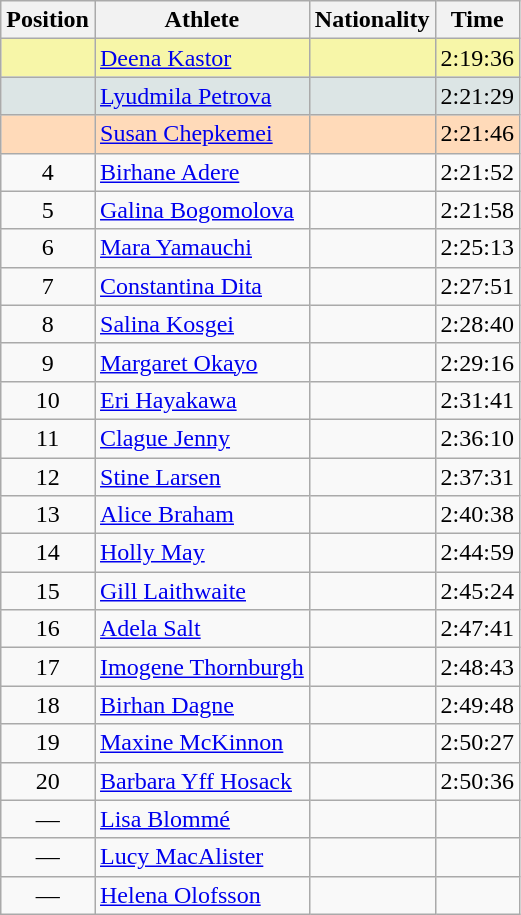<table class="wikitable sortable">
<tr>
<th>Position</th>
<th>Athlete</th>
<th>Nationality</th>
<th>Time</th>
</tr>
<tr bgcolor=#F7F6A8>
<td align=center></td>
<td><a href='#'>Deena Kastor</a></td>
<td></td>
<td>2:19:36</td>
</tr>
<tr bgcolor=#DCE5E5>
<td align=center></td>
<td><a href='#'>Lyudmila Petrova</a></td>
<td></td>
<td>2:21:29</td>
</tr>
<tr bgcolor=#FFDAB9>
<td align=center></td>
<td><a href='#'>Susan Chepkemei</a></td>
<td></td>
<td>2:21:46</td>
</tr>
<tr>
<td align=center>4</td>
<td><a href='#'>Birhane Adere</a></td>
<td></td>
<td>2:21:52</td>
</tr>
<tr>
<td align=center>5</td>
<td><a href='#'>Galina Bogomolova</a></td>
<td></td>
<td>2:21:58</td>
</tr>
<tr>
<td align=center>6</td>
<td><a href='#'>Mara Yamauchi</a></td>
<td></td>
<td>2:25:13</td>
</tr>
<tr>
<td align=center>7</td>
<td><a href='#'>Constantina Dita</a></td>
<td></td>
<td>2:27:51</td>
</tr>
<tr>
<td align=center>8</td>
<td><a href='#'>Salina Kosgei</a></td>
<td></td>
<td>2:28:40</td>
</tr>
<tr>
<td align=center>9</td>
<td><a href='#'>Margaret Okayo</a></td>
<td></td>
<td>2:29:16</td>
</tr>
<tr>
<td align=center>10</td>
<td><a href='#'>Eri Hayakawa</a></td>
<td></td>
<td>2:31:41</td>
</tr>
<tr>
<td align=center>11</td>
<td><a href='#'>Clague Jenny</a></td>
<td></td>
<td>2:36:10</td>
</tr>
<tr>
<td align=center>12</td>
<td><a href='#'>Stine Larsen</a></td>
<td></td>
<td>2:37:31</td>
</tr>
<tr>
<td align=center>13</td>
<td><a href='#'>Alice Braham</a></td>
<td></td>
<td>2:40:38</td>
</tr>
<tr>
<td align=center>14</td>
<td><a href='#'>Holly May</a></td>
<td></td>
<td>2:44:59</td>
</tr>
<tr>
<td align=center>15</td>
<td><a href='#'>Gill Laithwaite</a></td>
<td></td>
<td>2:45:24</td>
</tr>
<tr>
<td align=center>16</td>
<td><a href='#'>Adela Salt</a></td>
<td></td>
<td>2:47:41</td>
</tr>
<tr>
<td align=center>17</td>
<td><a href='#'>Imogene Thornburgh</a></td>
<td></td>
<td>2:48:43</td>
</tr>
<tr>
<td align=center>18</td>
<td><a href='#'>Birhan Dagne</a></td>
<td></td>
<td>2:49:48</td>
</tr>
<tr>
<td align=center>19</td>
<td><a href='#'>Maxine McKinnon</a></td>
<td></td>
<td>2:50:27</td>
</tr>
<tr>
<td align=center>20</td>
<td><a href='#'>Barbara Yff Hosack</a></td>
<td></td>
<td>2:50:36</td>
</tr>
<tr>
<td align=center>—</td>
<td><a href='#'>Lisa Blommé</a></td>
<td></td>
<td></td>
</tr>
<tr>
<td align=center>—</td>
<td><a href='#'>Lucy MacAlister</a></td>
<td></td>
<td></td>
</tr>
<tr>
<td align=center>—</td>
<td><a href='#'>Helena Olofsson</a></td>
<td></td>
<td></td>
</tr>
</table>
